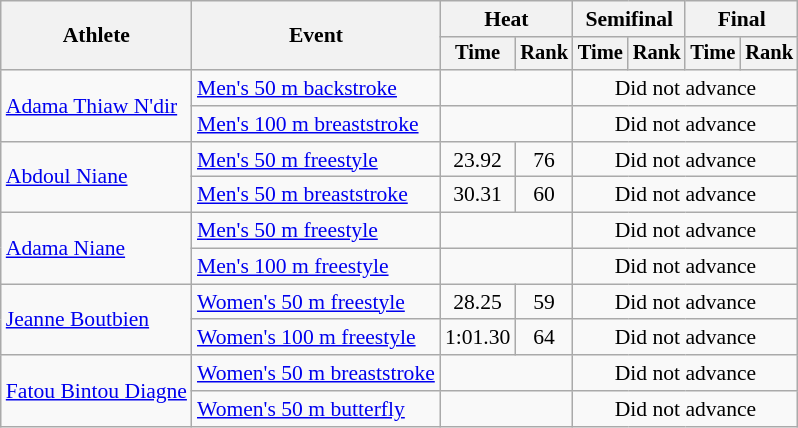<table class=wikitable style="font-size:90%">
<tr>
<th rowspan="2">Athlete</th>
<th rowspan="2">Event</th>
<th colspan="2">Heat</th>
<th colspan="2">Semifinal</th>
<th colspan="2">Final</th>
</tr>
<tr style="font-size:95%">
<th>Time</th>
<th>Rank</th>
<th>Time</th>
<th>Rank</th>
<th>Time</th>
<th>Rank</th>
</tr>
<tr align=center>
<td align=left rowspan=2><a href='#'>Adama Thiaw N'dir</a></td>
<td align=left><a href='#'>Men's 50 m backstroke</a></td>
<td colspan=2></td>
<td colspan=4>Did not advance</td>
</tr>
<tr align=center>
<td align=left><a href='#'>Men's 100 m breaststroke</a></td>
<td colspan=2></td>
<td colspan=4>Did not advance</td>
</tr>
<tr align=center>
<td align=left rowspan=2><a href='#'>Abdoul Niane</a></td>
<td align=left><a href='#'>Men's 50 m freestyle</a></td>
<td>23.92</td>
<td>76</td>
<td colspan=4>Did not advance</td>
</tr>
<tr align=center>
<td align=left><a href='#'>Men's 50 m breaststroke</a></td>
<td>30.31</td>
<td>60</td>
<td colspan=4>Did not advance</td>
</tr>
<tr align=center>
<td align=left rowspan=2><a href='#'>Adama Niane</a></td>
<td align=left><a href='#'>Men's 50 m freestyle</a></td>
<td colspan=2></td>
<td colspan=4>Did not advance</td>
</tr>
<tr align=center>
<td align=left><a href='#'>Men's 100 m freestyle</a></td>
<td colspan=2></td>
<td colspan=4>Did not advance</td>
</tr>
<tr align=center>
<td align=left rowspan=2><a href='#'>Jeanne Boutbien</a></td>
<td align=left><a href='#'>Women's 50 m freestyle</a></td>
<td>28.25</td>
<td>59</td>
<td colspan=4>Did not advance</td>
</tr>
<tr align=center>
<td align=left><a href='#'>Women's 100 m freestyle</a></td>
<td>1:01.30</td>
<td>64</td>
<td colspan=4>Did not advance</td>
</tr>
<tr align=center>
<td align=left rowspan=2><a href='#'>Fatou Bintou Diagne</a></td>
<td align=left><a href='#'>Women's 50 m breaststroke</a></td>
<td colspan=2></td>
<td colspan=4>Did not advance</td>
</tr>
<tr align=center>
<td align=left><a href='#'>Women's 50 m butterfly</a></td>
<td colspan=2></td>
<td colspan=4>Did not advance</td>
</tr>
</table>
